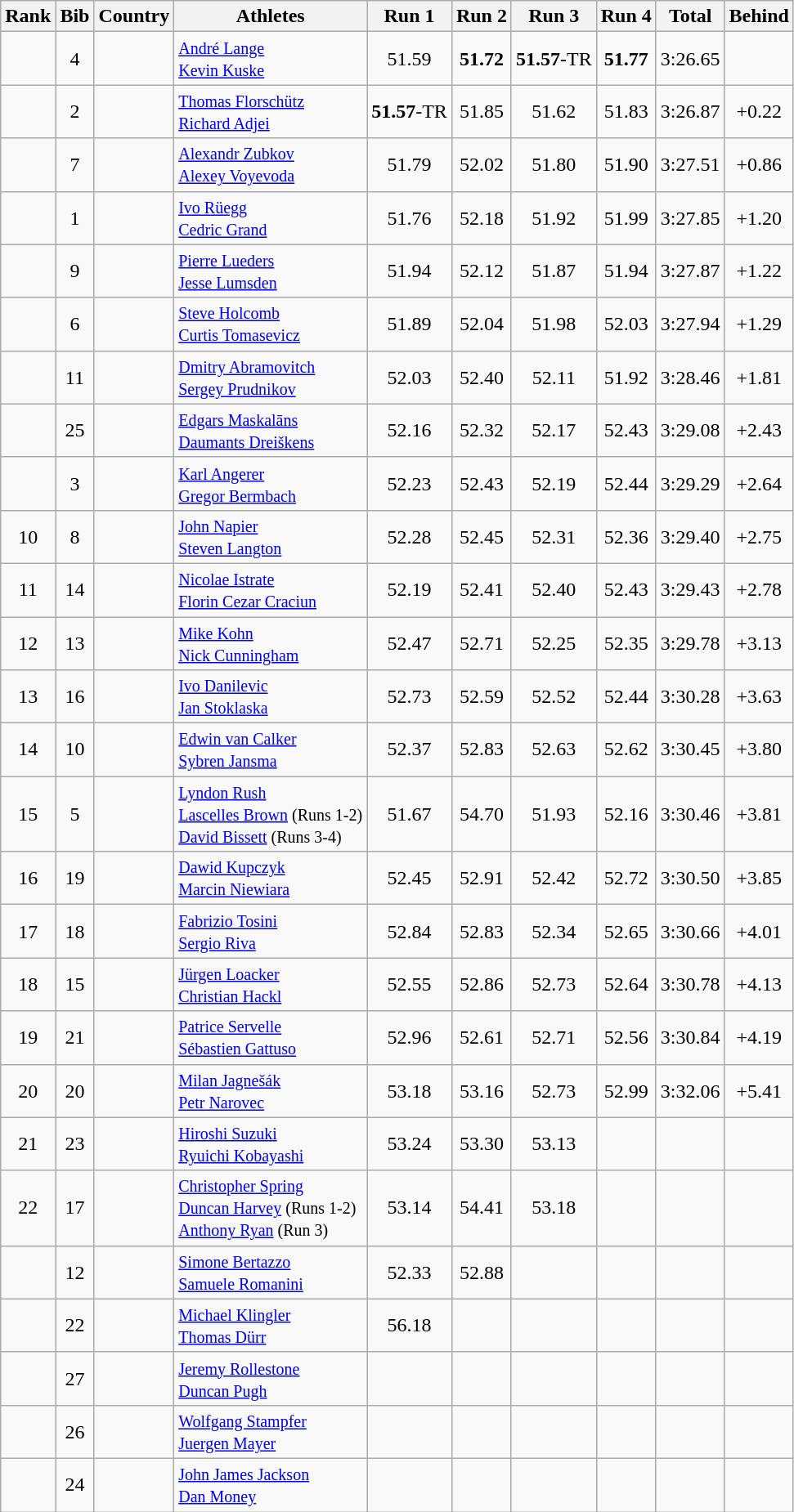<table class="wikitable sortable" style="text-align:center">
<tr>
<th>Rank</th>
<th>Bib</th>
<th>Country</th>
<th>Athletes</th>
<th>Run 1 </th>
<th>Run 2</th>
<th>Run 3 </th>
<th>Run 4</th>
<th>Total</th>
<th>Behind</th>
</tr>
<tr>
<td></td>
<td>4</td>
<td align="left"></td>
<td align="left"><small><a href='#'>André Lange</a> <br> <a href='#'>Kevin Kuske</a></small></td>
<td>51.59</td>
<td><strong>51.72</strong></td>
<td><strong>51.57</strong>-TR</td>
<td><strong>51.77</strong></td>
<td>3:26.65</td>
<td></td>
</tr>
<tr>
<td></td>
<td>2</td>
<td align="left"></td>
<td align="left"><small><a href='#'>Thomas Florschütz</a> <br> <a href='#'>Richard Adjei</a></small></td>
<td><strong>51.57</strong>-TR</td>
<td>51.85</td>
<td>51.62</td>
<td>51.83</td>
<td>3:26.87</td>
<td>+0.22</td>
</tr>
<tr>
<td></td>
<td>7</td>
<td align="left"></td>
<td align="left"><small><a href='#'>Alexandr Zubkov</a> <br> <a href='#'>Alexey Voyevoda</a></small></td>
<td>51.79</td>
<td>52.02</td>
<td>51.80</td>
<td>51.90</td>
<td>3:27.51</td>
<td>+0.86</td>
</tr>
<tr>
<td></td>
<td>1</td>
<td align="left"></td>
<td align="left"><small><a href='#'>Ivo Rüegg</a> <br> <a href='#'>Cedric Grand</a></small></td>
<td>51.76</td>
<td>52.18</td>
<td>51.92</td>
<td>51.99</td>
<td>3:27.85</td>
<td>+1.20</td>
</tr>
<tr>
<td></td>
<td>9</td>
<td align="left"></td>
<td align="left"><small><a href='#'>Pierre Lueders</a> <br> <a href='#'>Jesse Lumsden</a></small></td>
<td>51.94</td>
<td>52.12</td>
<td>51.87</td>
<td>51.94</td>
<td>3:27.87</td>
<td>+1.22</td>
</tr>
<tr>
<td></td>
<td>6</td>
<td align="left"></td>
<td align="left"><small><a href='#'>Steve Holcomb</a> <br> <a href='#'>Curtis Tomasevicz</a></small></td>
<td>51.89</td>
<td>52.04</td>
<td>51.98</td>
<td>52.03</td>
<td>3:27.94</td>
<td>+1.29</td>
</tr>
<tr>
<td></td>
<td>11</td>
<td align="left"></td>
<td align="left"><small><a href='#'>Dmitry Abramovitch</a> <br> <a href='#'>Sergey Prudnikov</a></small></td>
<td>52.03</td>
<td>52.40</td>
<td>52.11</td>
<td>51.92</td>
<td>3:28.46</td>
<td>+1.81</td>
</tr>
<tr>
<td></td>
<td>25</td>
<td align="left"></td>
<td align="left"><small><a href='#'>Edgars Maskalāns</a> <br> <a href='#'>Daumants Dreiškens</a></small></td>
<td>52.16</td>
<td>52.32</td>
<td>52.17</td>
<td>52.43</td>
<td>3:29.08</td>
<td>+2.43</td>
</tr>
<tr>
<td></td>
<td>3</td>
<td align="left"></td>
<td align="left"><small><a href='#'>Karl Angerer</a> <br> <a href='#'>Gregor Bermbach</a> </small></td>
<td>52.23</td>
<td>52.43</td>
<td>52.19</td>
<td>52.44</td>
<td>3:29.29</td>
<td>+2.64</td>
</tr>
<tr>
<td>10</td>
<td>8</td>
<td align="left"></td>
<td align="left"><small><a href='#'>John Napier</a> <br> <a href='#'>Steven Langton</a></small></td>
<td>52.28</td>
<td>52.45</td>
<td>52.31</td>
<td>52.36</td>
<td>3:29.40</td>
<td>+2.75</td>
</tr>
<tr>
<td>11</td>
<td>14</td>
<td align="left"></td>
<td align="left"><small><a href='#'>Nicolae Istrate</a> <br> <a href='#'>Florin Cezar Craciun</a></small></td>
<td>52.19</td>
<td>52.41</td>
<td>52.40</td>
<td>52.43</td>
<td>3:29.43</td>
<td>+2.78</td>
</tr>
<tr>
<td>12</td>
<td>13</td>
<td align="left"></td>
<td align="left"><small><a href='#'>Mike Kohn</a> <br> <a href='#'>Nick Cunningham</a> </small></td>
<td>52.47</td>
<td>52.71</td>
<td>52.25</td>
<td>52.35</td>
<td>3:29.78</td>
<td>+3.13</td>
</tr>
<tr>
<td>13</td>
<td>16</td>
<td align="left"></td>
<td align="left"><small><a href='#'>Ivo Danilevic</a> <br> <a href='#'>Jan Stoklaska</a> </small></td>
<td>52.73</td>
<td>52.59</td>
<td>52.52</td>
<td>52.44</td>
<td>3:30.28</td>
<td>+3.63</td>
</tr>
<tr>
<td>14</td>
<td>10</td>
<td align="left"></td>
<td align="left"><small><a href='#'>Edwin van Calker</a> <br> <a href='#'>Sybren Jansma</a> </small></td>
<td>52.37</td>
<td>52.83</td>
<td>52.63</td>
<td>52.62</td>
<td>3:30.45</td>
<td>+3.80</td>
</tr>
<tr>
<td>15</td>
<td>5</td>
<td align="left"></td>
<td align="left"><small><a href='#'>Lyndon Rush</a> <br> <a href='#'>Lascelles Brown</a> (Runs 1-2)<br><a href='#'>David Bissett</a> (Runs 3-4) </small></td>
<td>51.67</td>
<td>54.70</td>
<td>51.93</td>
<td>52.16</td>
<td>3:30.46</td>
<td>+3.81</td>
</tr>
<tr>
<td>16</td>
<td>19</td>
<td align="left"></td>
<td align="left"><small><a href='#'>Dawid Kupczyk</a> <br> <a href='#'>Marcin Niewiara</a> </small></td>
<td>52.45</td>
<td>52.91</td>
<td>52.42</td>
<td>52.72</td>
<td>3:30.50</td>
<td>+3.85</td>
</tr>
<tr>
<td>17</td>
<td>18</td>
<td align="left"></td>
<td align="left"><small><a href='#'>Fabrizio Tosini</a> <br> <a href='#'>Sergio Riva</a></small></td>
<td>52.84</td>
<td>52.83</td>
<td>52.34</td>
<td>52.65</td>
<td>3:30.66</td>
<td>+4.01</td>
</tr>
<tr>
<td>18</td>
<td>15</td>
<td align="left"></td>
<td align="left"><small><a href='#'>Jürgen Loacker</a> <br> <a href='#'>Christian Hackl</a> </small></td>
<td>52.55</td>
<td>52.86</td>
<td>52.73</td>
<td>52.64</td>
<td>3:30.78</td>
<td>+4.13</td>
</tr>
<tr>
<td>19</td>
<td>21</td>
<td align="left"></td>
<td align="left"><small><a href='#'>Patrice Servelle</a> <br> <a href='#'>Sébastien Gattuso</a></small></td>
<td>52.96</td>
<td>52.61</td>
<td>52.71</td>
<td>52.56</td>
<td>3:30.84</td>
<td>+4.19</td>
</tr>
<tr>
<td>20</td>
<td>20</td>
<td align="left"></td>
<td align="left"><small><a href='#'>Milan Jagnešák</a> <br> <a href='#'>Petr Narovec</a> </small></td>
<td>53.18</td>
<td>53.16</td>
<td>52.73</td>
<td>52.99</td>
<td>3:32.06</td>
<td>+5.41</td>
</tr>
<tr>
<td>21</td>
<td>23</td>
<td align="left"></td>
<td align="left"><small><a href='#'>Hiroshi Suzuki</a> <br> <a href='#'>Ryuichi Kobayashi</a> </small></td>
<td>53.24</td>
<td>53.30</td>
<td>53.13</td>
<td></td>
<td></td>
<td></td>
</tr>
<tr>
<td>22</td>
<td>17</td>
<td align="left"></td>
<td align="left"><small><a href='#'>Christopher Spring</a> <br> <a href='#'>Duncan Harvey</a> (Runs 1-2)<br><a href='#'>Anthony Ryan</a> (Run 3) </small></td>
<td>53.14</td>
<td>54.41</td>
<td>53.18</td>
<td></td>
<td></td>
<td></td>
</tr>
<tr>
<td></td>
<td>12</td>
<td align="left"></td>
<td align="left"><small><a href='#'>Simone Bertazzo</a> <br> <a href='#'>Samuele Romanini</a></small></td>
<td>52.33</td>
<td>52.88</td>
<td></td>
<td></td>
<td></td>
<td></td>
</tr>
<tr>
<td></td>
<td>22</td>
<td align="left"></td>
<td align="left"><small><a href='#'>Michael Klingler</a> <br> <a href='#'>Thomas Dürr</a> </small></td>
<td>56.18</td>
<td></td>
<td></td>
<td></td>
<td></td>
<td></td>
</tr>
<tr>
<td></td>
<td>27</td>
<td align="left"></td>
<td align="left"><small><a href='#'>Jeremy Rollestone</a> <br> <a href='#'>Duncan Pugh</a></small></td>
<td></td>
<td></td>
<td></td>
<td></td>
<td></td>
<td></td>
</tr>
<tr>
<td></td>
<td>26</td>
<td align="left"></td>
<td align="left"><small><a href='#'>Wolfgang Stampfer</a> <br> <a href='#'>Juergen Mayer</a></small></td>
<td></td>
<td></td>
<td></td>
<td></td>
<td></td>
<td></td>
</tr>
<tr>
<td></td>
<td>24</td>
<td align="left"></td>
<td align="left"><small><a href='#'>John James Jackson</a> <br> <a href='#'>Dan Money</a> </small></td>
<td></td>
<td></td>
<td></td>
<td></td>
<td></td>
<td></td>
</tr>
</table>
